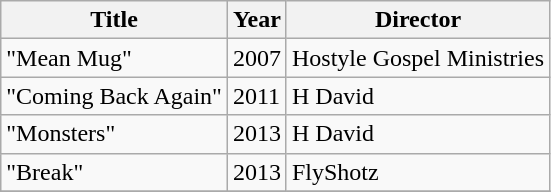<table class="wikitable">
<tr>
<th>Title</th>
<th>Year</th>
<th>Director</th>
</tr>
<tr>
<td>"Mean Mug"</td>
<td>2007</td>
<td>Hostyle Gospel Ministries</td>
</tr>
<tr>
<td>"Coming Back Again"</td>
<td>2011</td>
<td>H David</td>
</tr>
<tr>
<td>"Monsters" </td>
<td>2013</td>
<td>H David</td>
</tr>
<tr>
<td>"Break"</td>
<td>2013</td>
<td>FlyShotz</td>
</tr>
<tr>
</tr>
</table>
